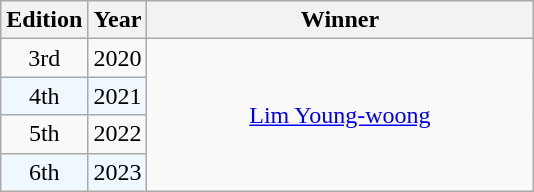<table class="wikitable" style="text-align:center">
<tr>
<th>Edition</th>
<th>Year</th>
<th width="250">Winner</th>
</tr>
<tr>
<td>3rd</td>
<td>2020</td>
<td rowspan="4"><a href='#'>Lim Young-woong</a></td>
</tr>
<tr style="background:#f0f8ff;">
<td>4th</td>
<td>2021</td>
</tr>
<tr>
<td>5th</td>
<td>2022</td>
</tr>
<tr style="background:#f0f8ff;">
<td>6th</td>
<td>2023</td>
</tr>
</table>
